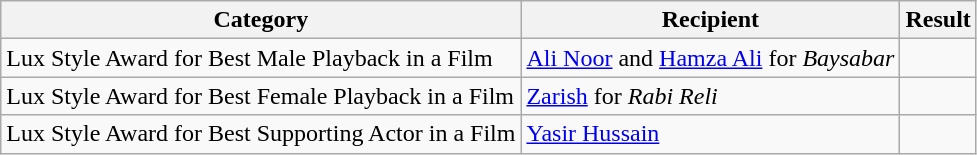<table class="wikitable style">
<tr>
<th>Category</th>
<th>Recipient</th>
<th>Result</th>
</tr>
<tr>
<td>Lux Style Award for Best Male Playback in a Film</td>
<td><a href='#'>Ali Noor</a> and <a href='#'>Hamza Ali</a> for <em>Baysabar</em></td>
<td></td>
</tr>
<tr>
<td>Lux Style Award for Best Female Playback in a Film</td>
<td><a href='#'>Zarish</a> for <em>Rabi Reli</em></td>
<td></td>
</tr>
<tr>
<td>Lux Style Award for Best Supporting Actor in a Film</td>
<td><a href='#'>Yasir Hussain</a></td>
<td></td>
</tr>
</table>
